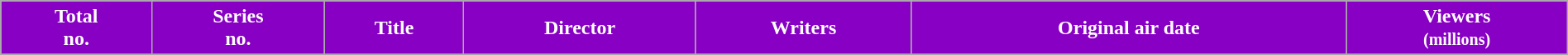<table class="wikitable plainrowheaders" style="width:100%;">
<tr>
<th style="background:#8800C3; color:#fff;">Total<br>no.</th>
<th style="background:#8800C3; color:#fff;">Series<br>no.</th>
<th style="background:#8800C3; color:#fff;">Title</th>
<th style="background:#8800C3; color:#fff;">Director</th>
<th style="background:#8800C3; color:#fff;">Writers</th>
<th style="background:#8800C3; color:#fff;">Original air date</th>
<th style="background:#8800C3; color:#fff;">Viewers<br><small>(millions)</small></th>
</tr>
<tr>
</tr>
</table>
